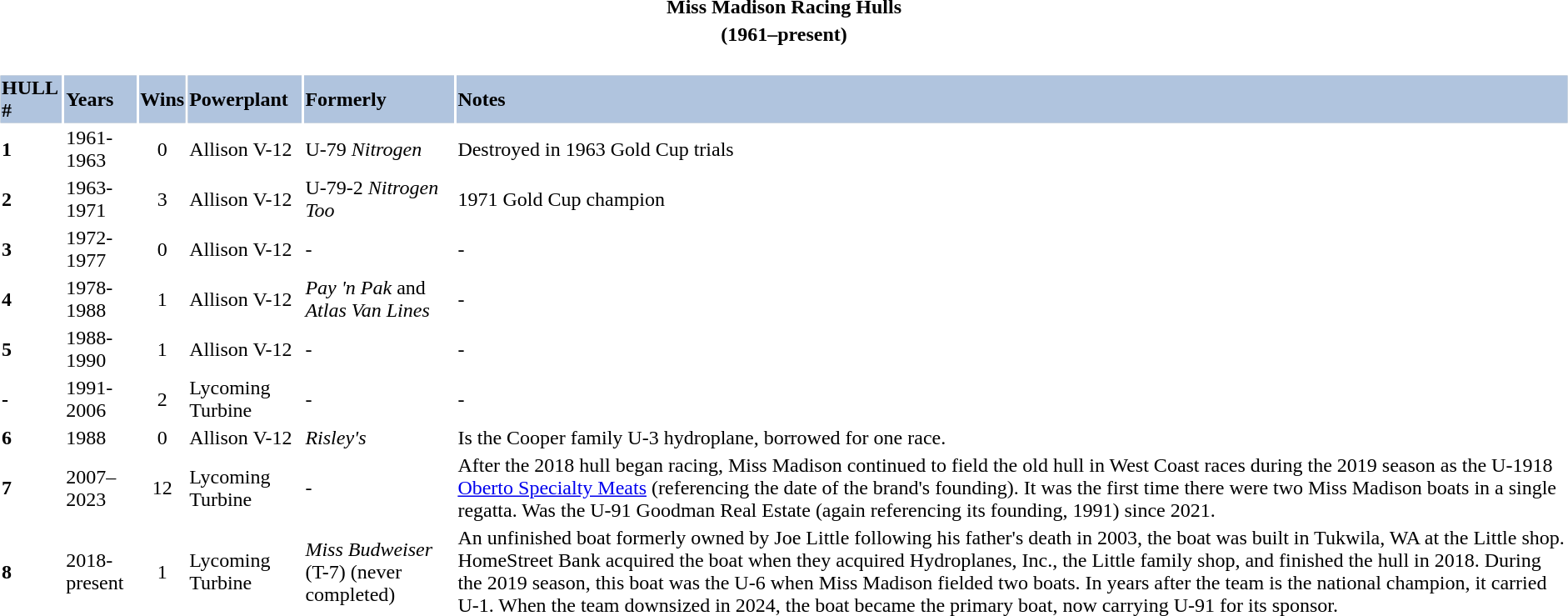<table class="toccolours collapsible" width="100%">
<tr>
<th style="text-align:center;"><strong>Miss Madison Racing Hulls</strong></th>
</tr>
<tr>
<th style="text-align:center;">(1961–present)</th>
</tr>
<tr>
<td><br><table style="text-align: left">
<tr style="background:#cccccc;">
<th style="text-align: left;background:#B0C4DE">HULL #</th>
<th style="background:#B0C4DE">Years</th>
<th style="background:#B0C4DE">Wins</th>
<th style="background:#B0C4DE">Powerplant</th>
<th style="background:#B0C4DE">Formerly</th>
<th style="background:#B0C4DE">Notes</th>
</tr>
<tr>
<td align=left><strong>1</strong></td>
<td>1961-1963</td>
<td style="text-align:center;">0</td>
<td>Allison V-12</td>
<td>U-79 <em>Nitrogen</em></td>
<td>Destroyed in 1963 Gold Cup trials</td>
</tr>
<tr>
<td align=left><strong>2</strong></td>
<td>1963-1971</td>
<td style="text-align:center;">3</td>
<td>Allison V-12</td>
<td>U-79-2 <em>Nitrogen Too</em></td>
<td>1971 Gold Cup champion</td>
</tr>
<tr>
<td align=left><strong>3</strong></td>
<td>1972-1977</td>
<td style="text-align:center;">0</td>
<td>Allison V-12</td>
<td>-</td>
<td>-</td>
</tr>
<tr>
<td align=left><strong>4</strong></td>
<td>1978-1988</td>
<td style="text-align:center;">1</td>
<td>Allison V-12</td>
<td><em>Pay 'n Pak</em> and <em>Atlas Van Lines</em></td>
<td>-</td>
</tr>
<tr>
<td align=left><strong>5</strong></td>
<td>1988-1990</td>
<td style="text-align:center;">1</td>
<td>Allison V-12</td>
<td>-</td>
<td>-</td>
</tr>
<tr>
<td align=left><strong>-</strong></td>
<td>1991-2006</td>
<td style="text-align:center;">2</td>
<td>Lycoming Turbine</td>
<td>-</td>
<td>-</td>
</tr>
<tr>
<td align=left><strong>6</strong></td>
<td>1988</td>
<td style="text-align:center;">0</td>
<td>Allison V-12</td>
<td><em>Risley's</em></td>
<td>Is the Cooper family U-3 hydroplane, borrowed for one race.</td>
</tr>
<tr>
<td align=left><strong>7</strong></td>
<td>2007–2023</td>
<td style="text-align:center;">12</td>
<td>Lycoming Turbine</td>
<td>-</td>
<td>After the 2018 hull began racing, Miss Madison continued to field the old hull in West Coast races during the 2019 season as the U-1918 <a href='#'>Oberto Specialty Meats</a> (referencing the date of the brand's founding).  It was the first time there were two Miss Madison boats in a single regatta.  Was the U-91 Goodman Real Estate (again referencing its founding, 1991) since 2021.</td>
</tr>
<tr>
<td align=left><strong>8</strong></td>
<td>2018-present</td>
<td style="text-align:center;">1</td>
<td>Lycoming Turbine</td>
<td><em>Miss Budweiser</em> (T-7) (never completed)</td>
<td>An unfinished boat formerly owned by Joe Little following his father's death in 2003, the boat was built in Tukwila, WA at the Little shop.  HomeStreet Bank acquired the boat when they acquired Hydroplanes, Inc., the Little family shop, and finished the hull in 2018.  During the 2019 season, this boat was the U-6 when Miss Madison fielded two boats.  In years after the team is the national champion, it carried U-1.  When the team downsized in 2024, the boat became the primary boat, now carrying U-91 for its sponsor.</td>
</tr>
<tr>
</tr>
</table>
</td>
</tr>
<tr>
</tr>
</table>
